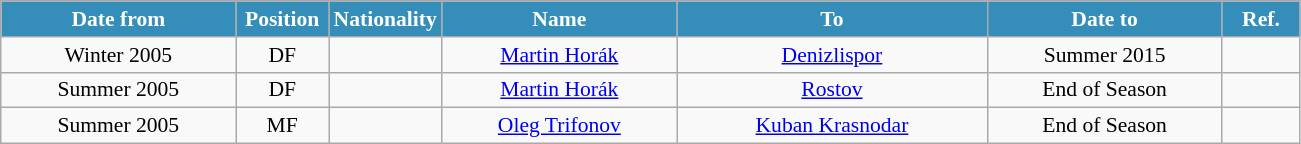<table class="wikitable" style="text-align:center; font-size:90%; ">
<tr>
<th style="background:#348EB9; color:white; width:150px;">Date from</th>
<th style="background:#348EB9; color:white; width:55px;">Position</th>
<th style="background:#348EB9; color:white; width:55px;">Nationality</th>
<th style="background:#348EB9; color:white; width:150px;">Name</th>
<th style="background:#348EB9; color:white; width:200px;">To</th>
<th style="background:#348EB9; color:white; width:150px;">Date to</th>
<th style="background:#348EB9; color:white; width:45px;">Ref.</th>
</tr>
<tr>
<td>Winter 2005</td>
<td>DF</td>
<td></td>
<td><a href='#'>Martin Horák</a></td>
<td><a href='#'>Denizlispor</a></td>
<td>Summer 2015</td>
<td></td>
</tr>
<tr>
<td>Summer 2005</td>
<td>DF</td>
<td></td>
<td><a href='#'>Martin Horák</a></td>
<td><a href='#'>Rostov</a></td>
<td>End of Season</td>
<td></td>
</tr>
<tr>
<td>Summer 2005</td>
<td>MF</td>
<td></td>
<td><a href='#'>Oleg Trifonov</a></td>
<td><a href='#'>Kuban Krasnodar</a></td>
<td>End of Season</td>
<td></td>
</tr>
</table>
